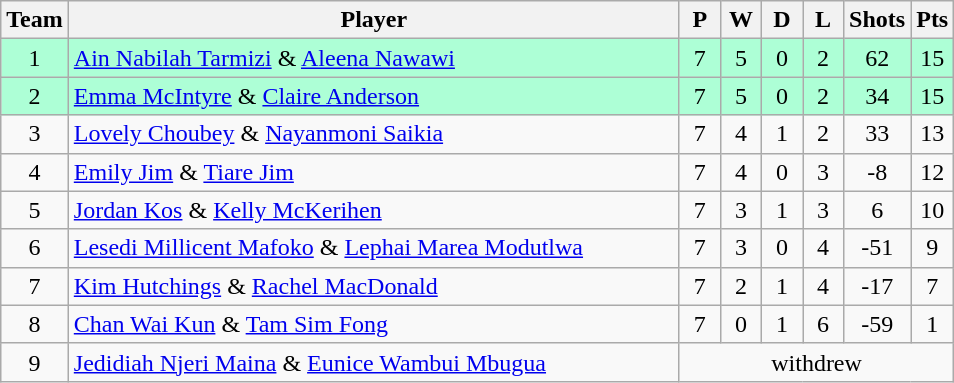<table class="wikitable" style="font-size: 100%">
<tr>
<th width=20>Team</th>
<th width=400>Player</th>
<th width=20>P</th>
<th width=20>W</th>
<th width=20>D</th>
<th width=20>L</th>
<th width=20>Shots</th>
<th width=20>Pts</th>
</tr>
<tr align=center  style="background: #ADFFD6;">
<td>1</td>
<td align="left"> <a href='#'>Ain Nabilah Tarmizi</a> & <a href='#'>Aleena Nawawi</a></td>
<td>7</td>
<td>5</td>
<td>0</td>
<td>2</td>
<td>62</td>
<td>15</td>
</tr>
<tr align=center  style="background: #ADFFD6;">
<td>2</td>
<td align="left"> <a href='#'>Emma McIntyre</a> & <a href='#'>Claire Anderson</a></td>
<td>7</td>
<td>5</td>
<td>0</td>
<td>2</td>
<td>34</td>
<td>15</td>
</tr>
<tr align=center>
<td>3</td>
<td align="left"> <a href='#'>Lovely Choubey</a> & <a href='#'>Nayanmoni Saikia</a></td>
<td>7</td>
<td>4</td>
<td>1</td>
<td>2</td>
<td>33</td>
<td>13</td>
</tr>
<tr align=center>
<td>4</td>
<td align="left"> <a href='#'>Emily Jim</a> & <a href='#'>Tiare Jim</a></td>
<td>7</td>
<td>4</td>
<td>0</td>
<td>3</td>
<td>-8</td>
<td>12</td>
</tr>
<tr align=center>
<td>5</td>
<td align="left"> <a href='#'>Jordan Kos</a> & <a href='#'>Kelly McKerihen</a></td>
<td>7</td>
<td>3</td>
<td>1</td>
<td>3</td>
<td>6</td>
<td>10</td>
</tr>
<tr align=center>
<td>6</td>
<td align="left"> <a href='#'>Lesedi Millicent Mafoko</a> & <a href='#'>Lephai Marea Modutlwa</a></td>
<td>7</td>
<td>3</td>
<td>0</td>
<td>4</td>
<td>-51</td>
<td>9</td>
</tr>
<tr align=center>
<td>7</td>
<td align="left"> <a href='#'>Kim Hutchings</a> & <a href='#'>Rachel MacDonald</a></td>
<td>7</td>
<td>2</td>
<td>1</td>
<td>4</td>
<td>-17</td>
<td>7</td>
</tr>
<tr align=center>
<td>8</td>
<td align="left"> <a href='#'>Chan Wai Kun</a> & <a href='#'>Tam Sim Fong</a></td>
<td>7</td>
<td>0</td>
<td>1</td>
<td>6</td>
<td>-59</td>
<td>1</td>
</tr>
<tr align=center>
<td>9</td>
<td align="left"> <a href='#'>Jedidiah Njeri Maina</a> & <a href='#'>Eunice Wambui Mbugua</a></td>
<td colspan=6>withdrew</td>
</tr>
</table>
